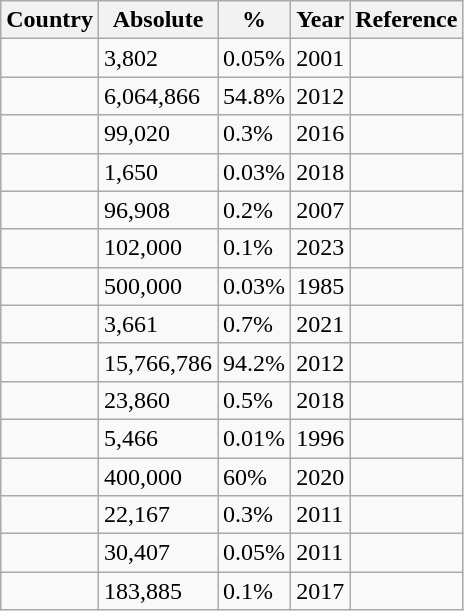<table class="wikitable sortable">
<tr>
<th>Country</th>
<th>Absolute</th>
<th>%</th>
<th>Year</th>
<th>Reference</th>
</tr>
<tr>
<td></td>
<td>3,802</td>
<td>0.05%</td>
<td>2001</td>
<td></td>
</tr>
<tr>
<td></td>
<td>6,064,866</td>
<td>54.8%</td>
<td>2012</td>
<td></td>
</tr>
<tr>
<td></td>
<td>99,020</td>
<td>0.3%</td>
<td>2016</td>
<td></td>
</tr>
<tr>
<td></td>
<td>1,650</td>
<td>0.03%</td>
<td>2018</td>
<td></td>
</tr>
<tr>
<td></td>
<td>96,908</td>
<td>0.2%</td>
<td>2007</td>
<td></td>
</tr>
<tr>
<td></td>
<td>102,000</td>
<td>0.1%</td>
<td>2023</td>
<td></td>
</tr>
<tr>
<td></td>
<td>500,000</td>
<td>0.03%</td>
<td>1985</td>
<td></td>
</tr>
<tr>
<td></td>
<td>3,661</td>
<td>0.7%</td>
<td>2021</td>
<td></td>
</tr>
<tr>
<td></td>
<td>15,766,786</td>
<td>94.2%</td>
<td>2012</td>
<td></td>
</tr>
<tr>
<td></td>
<td>23,860</td>
<td>0.5%</td>
<td>2018</td>
<td></td>
</tr>
<tr>
<td></td>
<td>5,466</td>
<td>0.01%</td>
<td>1996</td>
<td></td>
</tr>
<tr>
<td></td>
<td>400,000</td>
<td>60%</td>
<td>2020</td>
<td></td>
</tr>
<tr>
<td></td>
<td>22,167</td>
<td>0.3%</td>
<td>2011</td>
<td></td>
</tr>
<tr>
<td></td>
<td>30,407</td>
<td>0.05%</td>
<td>2011</td>
<td></td>
</tr>
<tr>
<td></td>
<td>183,885</td>
<td>0.1%</td>
<td>2017</td>
<td></td>
</tr>
</table>
